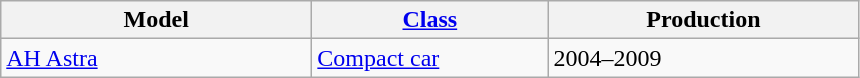<table class="wikitable">
<tr>
<th style="width:200px;">Model</th>
<th style="width:150px;"><a href='#'>Class</a></th>
<th style="width:200px;">Production</th>
</tr>
<tr>
<td valign="top"><a href='#'>AH Astra</a></td>
<td valign="top"><a href='#'>Compact car</a></td>
<td valign="top">2004–2009</td>
</tr>
</table>
